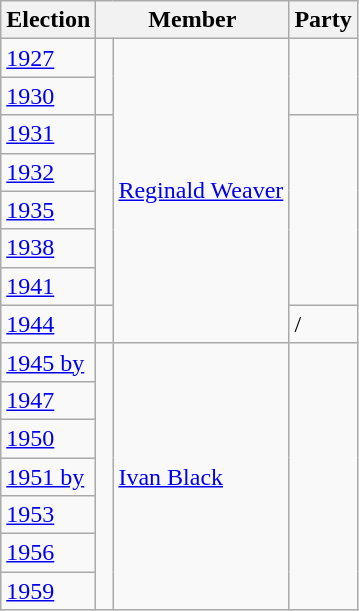<table class="wikitable">
<tr>
<th>Election</th>
<th colspan="2">Member</th>
<th>Party</th>
</tr>
<tr>
<td><a href='#'>1927</a></td>
<td rowspan="2" > </td>
<td rowspan="8"><a href='#'>Reginald Weaver</a></td>
<td rowspan="2"></td>
</tr>
<tr>
<td><a href='#'>1930</a></td>
</tr>
<tr>
<td><a href='#'>1931</a></td>
<td rowspan="5" > </td>
<td rowspan="5"></td>
</tr>
<tr>
<td><a href='#'>1932</a></td>
</tr>
<tr>
<td><a href='#'>1935</a></td>
</tr>
<tr>
<td><a href='#'>1938</a></td>
</tr>
<tr>
<td><a href='#'>1941</a></td>
</tr>
<tr>
<td><a href='#'>1944</a></td>
<td> </td>
<td> / </td>
</tr>
<tr>
<td><a href='#'>1945 by</a></td>
<td rowspan="7" > </td>
<td rowspan="7"><a href='#'>Ivan Black</a></td>
<td rowspan="7"></td>
</tr>
<tr>
<td><a href='#'>1947</a></td>
</tr>
<tr>
<td><a href='#'>1950</a></td>
</tr>
<tr>
<td><a href='#'>1951 by</a></td>
</tr>
<tr>
<td><a href='#'>1953</a></td>
</tr>
<tr>
<td><a href='#'>1956</a></td>
</tr>
<tr>
<td><a href='#'>1959</a></td>
</tr>
</table>
